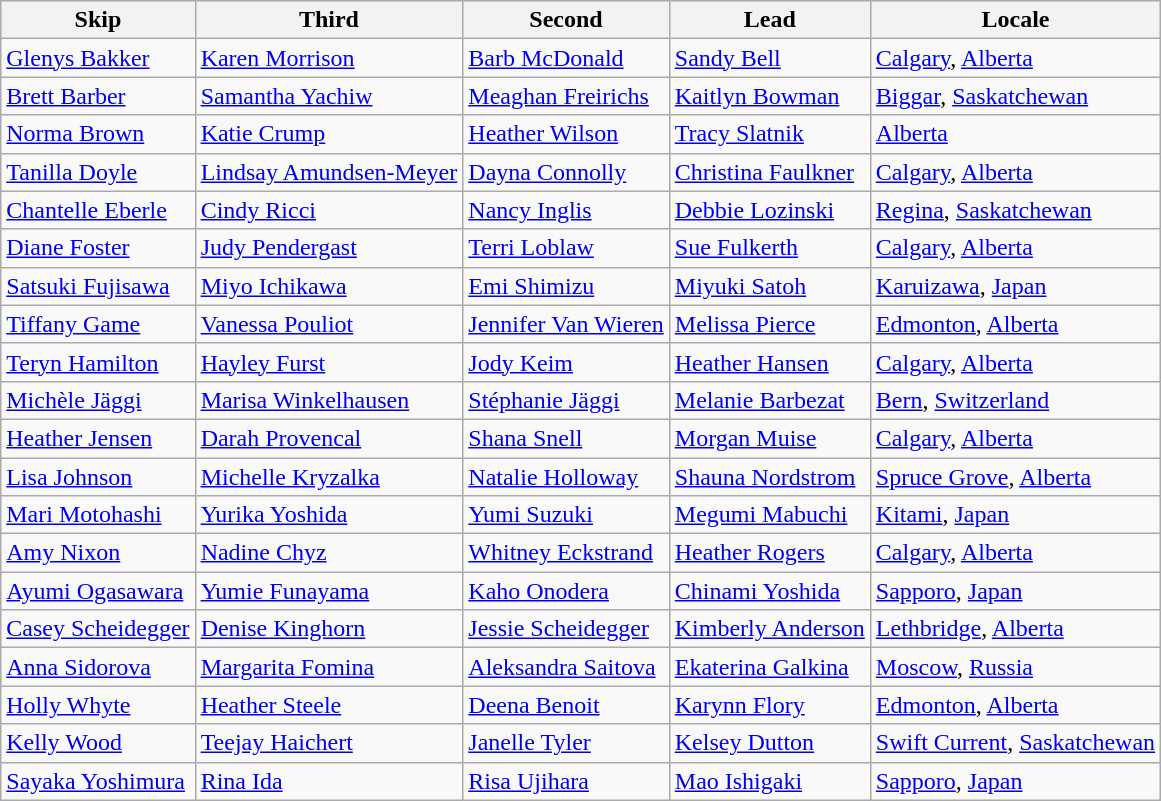<table class=wikitable>
<tr>
<th>Skip</th>
<th>Third</th>
<th>Second</th>
<th>Lead</th>
<th>Locale</th>
</tr>
<tr>
<td><a href='#'>Glenys Bakker</a></td>
<td><a href='#'>Karen Morrison</a></td>
<td><a href='#'>Barb McDonald</a></td>
<td><a href='#'>Sandy Bell</a></td>
<td> <a href='#'>Calgary</a>, <a href='#'>Alberta</a></td>
</tr>
<tr>
<td><a href='#'>Brett Barber</a></td>
<td><a href='#'>Samantha Yachiw</a></td>
<td><a href='#'>Meaghan Freirichs</a></td>
<td><a href='#'>Kaitlyn Bowman</a></td>
<td> <a href='#'>Biggar</a>, <a href='#'>Saskatchewan</a></td>
</tr>
<tr>
<td><a href='#'>Norma Brown</a></td>
<td><a href='#'>Katie Crump</a></td>
<td><a href='#'>Heather Wilson</a></td>
<td><a href='#'>Tracy Slatnik</a></td>
<td> <a href='#'>Alberta</a></td>
</tr>
<tr>
<td><a href='#'>Tanilla Doyle</a></td>
<td><a href='#'>Lindsay Amundsen-Meyer</a></td>
<td><a href='#'>Dayna Connolly</a></td>
<td><a href='#'>Christina Faulkner</a></td>
<td> <a href='#'>Calgary</a>, <a href='#'>Alberta</a></td>
</tr>
<tr>
<td><a href='#'>Chantelle Eberle</a></td>
<td><a href='#'>Cindy Ricci</a></td>
<td><a href='#'>Nancy Inglis</a></td>
<td><a href='#'>Debbie Lozinski</a></td>
<td> <a href='#'>Regina</a>, <a href='#'>Saskatchewan</a></td>
</tr>
<tr>
<td><a href='#'>Diane Foster</a></td>
<td><a href='#'>Judy Pendergast</a></td>
<td><a href='#'>Terri Loblaw</a></td>
<td><a href='#'>Sue Fulkerth</a></td>
<td> <a href='#'>Calgary</a>, <a href='#'>Alberta</a></td>
</tr>
<tr>
<td><a href='#'>Satsuki Fujisawa</a></td>
<td><a href='#'>Miyo Ichikawa</a></td>
<td><a href='#'>Emi Shimizu</a></td>
<td><a href='#'>Miyuki Satoh</a></td>
<td> <a href='#'>Karuizawa</a>, <a href='#'>Japan</a></td>
</tr>
<tr>
<td><a href='#'>Tiffany Game</a></td>
<td><a href='#'>Vanessa Pouliot</a></td>
<td><a href='#'>Jennifer Van Wieren</a></td>
<td><a href='#'>Melissa Pierce</a></td>
<td> <a href='#'>Edmonton</a>, <a href='#'>Alberta</a></td>
</tr>
<tr>
<td><a href='#'>Teryn Hamilton</a></td>
<td><a href='#'>Hayley Furst</a></td>
<td><a href='#'>Jody Keim</a></td>
<td><a href='#'>Heather Hansen</a></td>
<td> <a href='#'>Calgary</a>, <a href='#'>Alberta</a></td>
</tr>
<tr>
<td><a href='#'>Michèle Jäggi</a></td>
<td><a href='#'>Marisa Winkelhausen</a></td>
<td><a href='#'>Stéphanie Jäggi</a></td>
<td><a href='#'>Melanie Barbezat</a></td>
<td> <a href='#'>Bern</a>, <a href='#'>Switzerland</a></td>
</tr>
<tr>
<td><a href='#'>Heather Jensen</a></td>
<td><a href='#'>Darah Provencal</a></td>
<td><a href='#'>Shana Snell</a></td>
<td><a href='#'>Morgan Muise</a></td>
<td> <a href='#'>Calgary</a>, <a href='#'>Alberta</a></td>
</tr>
<tr>
<td><a href='#'>Lisa Johnson</a></td>
<td><a href='#'>Michelle Kryzalka</a></td>
<td><a href='#'>Natalie Holloway</a></td>
<td><a href='#'>Shauna Nordstrom</a></td>
<td> <a href='#'>Spruce Grove</a>, <a href='#'>Alberta</a></td>
</tr>
<tr>
<td><a href='#'>Mari Motohashi</a></td>
<td><a href='#'>Yurika Yoshida</a></td>
<td><a href='#'>Yumi Suzuki</a></td>
<td><a href='#'>Megumi Mabuchi</a></td>
<td> <a href='#'>Kitami</a>, <a href='#'>Japan</a></td>
</tr>
<tr>
<td><a href='#'>Amy Nixon</a></td>
<td><a href='#'>Nadine Chyz</a></td>
<td><a href='#'>Whitney Eckstrand</a></td>
<td><a href='#'>Heather Rogers</a></td>
<td> <a href='#'>Calgary</a>, <a href='#'>Alberta</a></td>
</tr>
<tr>
<td><a href='#'>Ayumi Ogasawara</a></td>
<td><a href='#'>Yumie Funayama</a></td>
<td><a href='#'>Kaho Onodera</a></td>
<td><a href='#'>Chinami Yoshida</a></td>
<td> <a href='#'>Sapporo</a>, <a href='#'>Japan</a></td>
</tr>
<tr>
<td><a href='#'>Casey Scheidegger</a></td>
<td><a href='#'>Denise Kinghorn</a></td>
<td><a href='#'>Jessie Scheidegger</a></td>
<td><a href='#'>Kimberly Anderson</a></td>
<td> <a href='#'>Lethbridge</a>, <a href='#'>Alberta</a></td>
</tr>
<tr>
<td><a href='#'>Anna Sidorova</a></td>
<td><a href='#'>Margarita Fomina</a></td>
<td><a href='#'>Aleksandra Saitova</a></td>
<td><a href='#'>Ekaterina Galkina</a></td>
<td> <a href='#'>Moscow</a>, <a href='#'>Russia</a></td>
</tr>
<tr>
<td><a href='#'>Holly Whyte</a></td>
<td><a href='#'>Heather Steele</a></td>
<td><a href='#'>Deena Benoit</a></td>
<td><a href='#'>Karynn Flory</a></td>
<td> <a href='#'>Edmonton</a>, <a href='#'>Alberta</a></td>
</tr>
<tr>
<td><a href='#'>Kelly Wood</a></td>
<td><a href='#'>Teejay Haichert</a></td>
<td><a href='#'>Janelle Tyler</a></td>
<td><a href='#'>Kelsey Dutton</a></td>
<td> <a href='#'>Swift Current</a>, <a href='#'>Saskatchewan</a></td>
</tr>
<tr>
<td><a href='#'>Sayaka Yoshimura</a></td>
<td><a href='#'>Rina Ida</a></td>
<td><a href='#'>Risa Ujihara</a></td>
<td><a href='#'>Mao Ishigaki</a></td>
<td> <a href='#'>Sapporo</a>, <a href='#'>Japan</a></td>
</tr>
</table>
